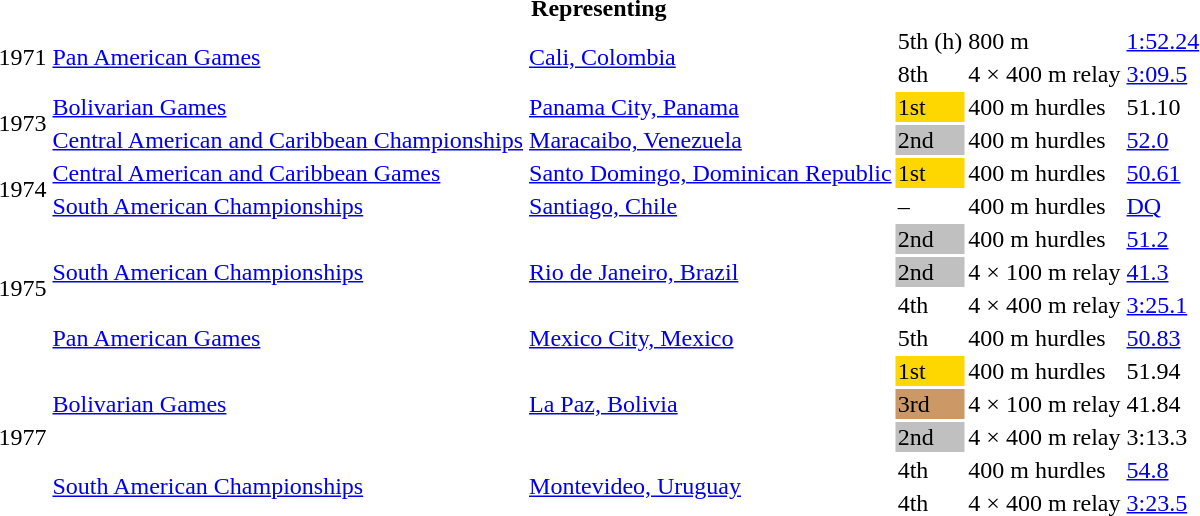<table>
<tr>
<th colspan="6">Representing </th>
</tr>
<tr>
<td rowspan=2>1971</td>
<td rowspan=2><a href='#'>Pan American Games</a></td>
<td rowspan=2><a href='#'>Cali, Colombia</a></td>
<td>5th (h)</td>
<td>800 m</td>
<td><a href='#'>1:52.24</a></td>
</tr>
<tr>
<td>8th</td>
<td>4 × 400 m relay</td>
<td><a href='#'>3:09.5</a></td>
</tr>
<tr>
<td rowspan=2>1973</td>
<td><a href='#'>Bolivarian Games</a></td>
<td><a href='#'>Panama City, Panama</a></td>
<td bgcolor=gold>1st</td>
<td>400 m hurdles</td>
<td>51.10</td>
</tr>
<tr>
<td><a href='#'>Central American and Caribbean Championships</a></td>
<td><a href='#'>Maracaibo, Venezuela</a></td>
<td bgcolor=silver>2nd</td>
<td>400 m hurdles</td>
<td><a href='#'>52.0</a></td>
</tr>
<tr>
<td rowspan=2>1974</td>
<td><a href='#'>Central American and Caribbean Games</a></td>
<td><a href='#'>Santo Domingo, Dominican Republic</a></td>
<td bgcolor=gold>1st</td>
<td>400 m hurdles</td>
<td><a href='#'>50.61</a></td>
</tr>
<tr>
<td><a href='#'>South American Championships</a></td>
<td><a href='#'>Santiago, Chile</a></td>
<td>–</td>
<td>400 m hurdles</td>
<td><a href='#'>DQ</a></td>
</tr>
<tr>
<td rowspan=4>1975</td>
<td rowspan=3><a href='#'>South American Championships</a></td>
<td rowspan=3><a href='#'>Rio de Janeiro, Brazil</a></td>
<td bgcolor=silver>2nd</td>
<td>400 m hurdles</td>
<td><a href='#'>51.2</a></td>
</tr>
<tr>
<td bgcolor=silver>2nd</td>
<td>4 × 100 m relay</td>
<td><a href='#'>41.3</a></td>
</tr>
<tr>
<td>4th</td>
<td>4 × 400 m relay</td>
<td><a href='#'>3:25.1</a></td>
</tr>
<tr>
<td><a href='#'>Pan American Games</a></td>
<td><a href='#'>Mexico City, Mexico</a></td>
<td>5th</td>
<td>400 m hurdles</td>
<td><a href='#'>50.83</a></td>
</tr>
<tr>
<td rowspan=5>1977</td>
<td rowspan=3><a href='#'>Bolivarian Games</a></td>
<td rowspan=3><a href='#'>La Paz, Bolivia</a></td>
<td bgcolor=gold>1st</td>
<td>400 m hurdles</td>
<td>51.94</td>
</tr>
<tr>
<td bgcolor=cc9966>3rd</td>
<td>4 × 100 m relay</td>
<td>41.84</td>
</tr>
<tr>
<td bgcolor=silver>2nd</td>
<td>4 × 400 m relay</td>
<td>3:13.3</td>
</tr>
<tr>
<td rowspan=2><a href='#'>South American Championships</a></td>
<td rowspan=2><a href='#'>Montevideo, Uruguay</a></td>
<td>4th</td>
<td>400 m hurdles</td>
<td><a href='#'>54.8</a></td>
</tr>
<tr>
<td>4th</td>
<td>4 × 400 m relay</td>
<td><a href='#'>3:23.5</a></td>
</tr>
</table>
